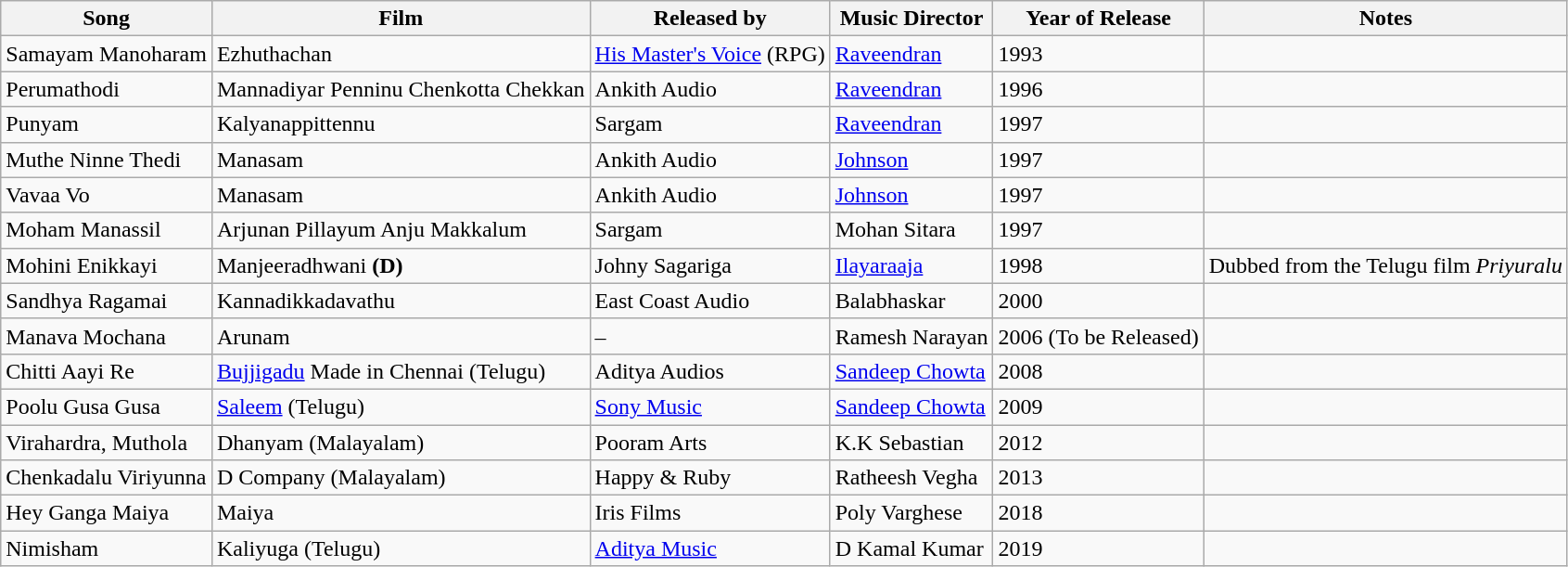<table class="wikitable sortable">
<tr>
<th>Song</th>
<th>Film</th>
<th>Released by</th>
<th>Music Director</th>
<th>Year of Release</th>
<th>Notes</th>
</tr>
<tr>
<td>Samayam Manoharam</td>
<td>Ezhuthachan</td>
<td><a href='#'>His Master's Voice</a> (RPG)</td>
<td><a href='#'>Raveendran</a></td>
<td>1993</td>
<td></td>
</tr>
<tr>
<td>Perumathodi</td>
<td>Mannadiyar Penninu Chenkotta Chekkan</td>
<td>Ankith Audio</td>
<td><a href='#'>Raveendran</a></td>
<td>1996</td>
<td></td>
</tr>
<tr>
<td>Punyam</td>
<td>Kalyanappittennu</td>
<td>Sargam</td>
<td><a href='#'>Raveendran</a></td>
<td>1997</td>
<td></td>
</tr>
<tr>
<td>Muthe Ninne Thedi</td>
<td>Manasam</td>
<td>Ankith Audio</td>
<td><a href='#'>Johnson</a></td>
<td>1997</td>
<td></td>
</tr>
<tr>
<td>Vavaa Vo</td>
<td>Manasam</td>
<td>Ankith Audio</td>
<td><a href='#'>Johnson</a></td>
<td>1997</td>
<td></td>
</tr>
<tr>
<td>Moham Manassil</td>
<td>Arjunan Pillayum Anju Makkalum</td>
<td>Sargam</td>
<td>Mohan Sitara</td>
<td>1997</td>
<td></td>
</tr>
<tr>
<td>Mohini Enikkayi</td>
<td>Manjeeradhwani <strong>(D)</strong></td>
<td>Johny Sagariga</td>
<td><a href='#'>Ilayaraaja</a></td>
<td>1998</td>
<td>Dubbed from the Telugu film <em>Priyuralu</em></td>
</tr>
<tr>
<td>Sandhya Ragamai</td>
<td>Kannadikkadavathu</td>
<td>East Coast Audio</td>
<td>Balabhaskar</td>
<td>2000</td>
<td></td>
</tr>
<tr>
<td>Manava Mochana</td>
<td>Arunam</td>
<td>–</td>
<td>Ramesh Narayan</td>
<td>2006 (To be Released)</td>
<td></td>
</tr>
<tr>
<td>Chitti Aayi Re</td>
<td><a href='#'>Bujjigadu</a> Made in Chennai (Telugu)</td>
<td>Aditya Audios</td>
<td><a href='#'>Sandeep Chowta</a></td>
<td>2008</td>
<td></td>
</tr>
<tr>
<td>Poolu Gusa Gusa</td>
<td><a href='#'>Saleem</a> (Telugu)</td>
<td><a href='#'>Sony Music</a></td>
<td><a href='#'>Sandeep Chowta</a></td>
<td>2009</td>
<td></td>
</tr>
<tr>
<td>Virahardra, Muthola</td>
<td>Dhanyam (Malayalam)</td>
<td>Pooram Arts</td>
<td>K.K Sebastian</td>
<td>2012</td>
<td></td>
</tr>
<tr>
<td>Chenkadalu Viriyunna</td>
<td>D Company (Malayalam)</td>
<td>Happy & Ruby</td>
<td>Ratheesh Vegha</td>
<td>2013</td>
<td></td>
</tr>
<tr>
<td>Hey Ganga Maiya</td>
<td>Maiya</td>
<td>Iris Films</td>
<td>Poly Varghese</td>
<td>2018</td>
<td></td>
</tr>
<tr>
<td>Nimisham</td>
<td>Kaliyuga (Telugu)</td>
<td><a href='#'>Aditya Music</a></td>
<td>D Kamal Kumar</td>
<td>2019</td>
<td></td>
</tr>
</table>
